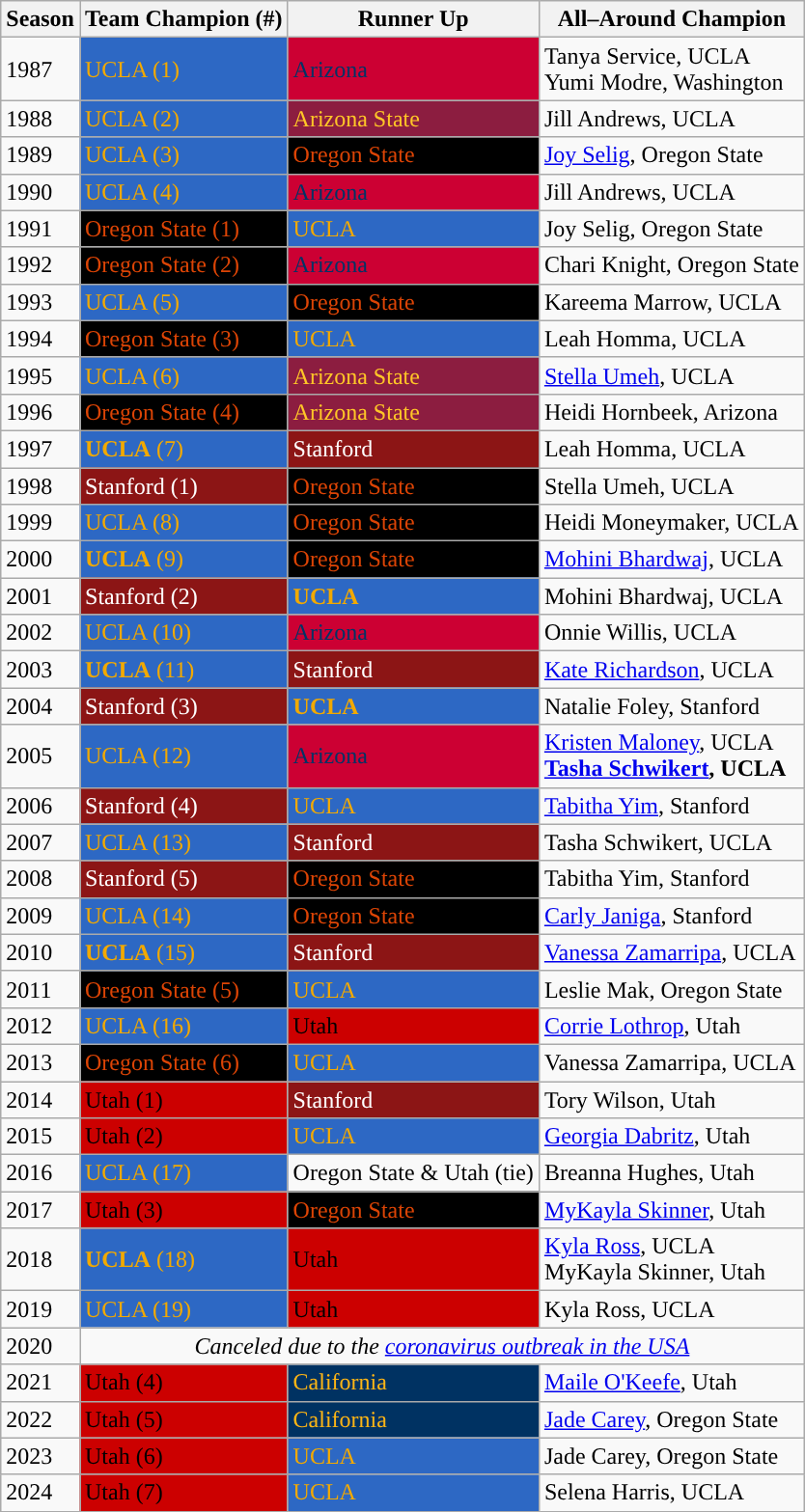<table class="wikitable">
<tr>
<th>Season</th>
<th>Team Champion (#)</th>
<th>Runner Up</th>
<th>All–Around Champion</th>
</tr>
<tr>
<td>1987</td>
<td style="background:#2D68C4; color:#F2A900;">UCLA (1)</td>
<td style="background:#CC0033; color:#003366;">Arizona</td>
<td>Tanya Service, UCLA<br>Yumi Modre, Washington</td>
</tr>
<tr>
<td>1988</td>
<td style="background:#2D68C4; color:#F2A900;">UCLA (2)</td>
<td style="background:#8C1D40; color:#FFC627;">Arizona State</td>
<td>Jill Andrews, UCLA</td>
</tr>
<tr>
<td>1989</td>
<td style="background:#2D68C4; color:#F2A900;">UCLA (3)</td>
<td style="background:#000000; color:#DC4405;">Oregon State</td>
<td><a href='#'>Joy Selig</a>, Oregon State</td>
</tr>
<tr>
<td>1990</td>
<td style="background:#2D68C4; color:#F2A900;">UCLA (4)</td>
<td style="background:#CC0033; color:#003366;">Arizona</td>
<td>Jill Andrews, UCLA</td>
</tr>
<tr>
<td>1991</td>
<td style="background:#000000; color:#DC4405;">Oregon State (1)</td>
<td style="background:#2D68C4; color:#F2A900;">UCLA</td>
<td>Joy Selig, Oregon State</td>
</tr>
<tr>
<td>1992</td>
<td style="background:#000000; color:#DC4405;">Oregon State (2)</td>
<td style="background:#CC0033; color:#003366;">Arizona</td>
<td>Chari Knight, Oregon State</td>
</tr>
<tr>
<td>1993</td>
<td style="background:#2D68C4; color:#F2A900;">UCLA (5)</td>
<td style="background:#000000; color:#DC4405;">Oregon State</td>
<td>Kareema Marrow, UCLA</td>
</tr>
<tr>
<td>1994</td>
<td style="background:#000000; color:#DC4405;">Oregon State (3)</td>
<td style="background:#2D68C4; color:#F2A900;">UCLA</td>
<td>Leah Homma, UCLA</td>
</tr>
<tr>
<td>1995</td>
<td style="background:#2D68C4; color:#F2A900;">UCLA (6)</td>
<td style="background:#8C1D40; color:#FFC627;">Arizona State</td>
<td><a href='#'>Stella Umeh</a>, UCLA</td>
</tr>
<tr>
<td>1996</td>
<td style="background:#000000; color:#DC4405;">Oregon State (4)</td>
<td style="background:#8C1D40; color:#FFC627;">Arizona State</td>
<td>Heidi Hornbeek, Arizona</td>
</tr>
<tr>
<td>1997</td>
<td style="background:#2D68C4; color:#F2A900;"><strong>UCLA</strong> (7)</td>
<td style="background:#8C1515; color:#FFFFFF;">Stanford</td>
<td>Leah Homma, UCLA</td>
</tr>
<tr>
<td>1998</td>
<td style="background:#8C1515; color:#FFFFFF;">Stanford (1)</td>
<td style="background:#000000; color:#DC4405;">Oregon State</td>
<td>Stella Umeh, UCLA</td>
</tr>
<tr>
<td>1999</td>
<td style="background:#2D68C4; color:#F2A900;">UCLA (8)</td>
<td style="background:#000000; color:#DC4405;">Oregon State</td>
<td>Heidi Moneymaker, UCLA</td>
</tr>
<tr>
<td>2000</td>
<td style="background:#2D68C4; color:#F2A900;"><strong>UCLA</strong> (9)</td>
<td style="background:#000000; color:#DC4405;">Oregon State</td>
<td><a href='#'>Mohini Bhardwaj</a>, UCLA</td>
</tr>
<tr>
<td>2001</td>
<td style="background:#8C1515; color:#FFFFFF;">Stanford (2)</td>
<td style="background:#2D68C4; color:#F2A900;"><strong>UCLA</strong></td>
<td>Mohini Bhardwaj, UCLA</td>
</tr>
<tr>
<td>2002</td>
<td style="background:#2D68C4; color:#F2A900;">UCLA (10)</td>
<td style="background:#CC0033; color:#003366;">Arizona</td>
<td>Onnie Willis, UCLA</td>
</tr>
<tr>
<td>2003</td>
<td style="background:#2D68C4; color:#F2A900;"><strong>UCLA</strong> (11)</td>
<td style="background:#8C1515; color:#FFFFFF;">Stanford</td>
<td><a href='#'>Kate Richardson</a>, UCLA</td>
</tr>
<tr>
<td>2004</td>
<td style="background:#8C1515; color:#FFFFFF;">Stanford (3)</td>
<td style="background:#2D68C4; color:#F2A900;"><strong>UCLA</strong></td>
<td>Natalie Foley, Stanford</td>
</tr>
<tr>
<td>2005</td>
<td style="background:#2D68C4; color:#F2A900;">UCLA (12)</td>
<td style="background:#CC0033; color:#003366;">Arizona</td>
<td><a href='#'>Kristen Maloney</a>, UCLA<br><strong><a href='#'>Tasha Schwikert</a>, UCLA</strong></td>
</tr>
<tr>
<td>2006</td>
<td style="background:#8C1515; color:#FFFFFF;">Stanford (4)</td>
<td style="background:#2D68C4; color:#F2A900;">UCLA</td>
<td><a href='#'>Tabitha Yim</a>, Stanford</td>
</tr>
<tr>
<td>2007</td>
<td style="background:#2D68C4; color:#F2A900;">UCLA (13)</td>
<td style="background:#8C1515; color:#FFFFFF;">Stanford</td>
<td>Tasha Schwikert, UCLA</td>
</tr>
<tr>
<td>2008</td>
<td style="background:#8C1515; color:#FFFFFF;">Stanford (5)</td>
<td style="background:#000000; color:#DC4405;">Oregon State</td>
<td>Tabitha Yim, Stanford</td>
</tr>
<tr>
<td>2009</td>
<td style="background:#2D68C4; color:#F2A900;">UCLA (14)</td>
<td style="background:#000000; color:#DC4405;">Oregon State</td>
<td><a href='#'>Carly Janiga</a>, Stanford</td>
</tr>
<tr>
<td>2010</td>
<td style="background:#2D68C4; color:#F2A900;"><strong>UCLA</strong> (15)</td>
<td style="background:#8C1515; color:#FFFFFF;">Stanford</td>
<td><a href='#'>Vanessa Zamarripa</a>, UCLA</td>
</tr>
<tr>
<td>2011</td>
<td style="background:#000000; color:#DC4405;">Oregon State (5)</td>
<td style="background:#2D68C4; color:#F2A900;">UCLA</td>
<td>Leslie Mak, Oregon State</td>
</tr>
<tr>
<td>2012</td>
<td style="background:#2D68C4; color:#F2A900;">UCLA (16)</td>
<td style="background:#CC0000; color:#000000;">Utah</td>
<td><a href='#'>Corrie Lothrop</a>, Utah</td>
</tr>
<tr>
<td>2013</td>
<td style="background:#000000; color:#DC4405;">Oregon State (6)</td>
<td style="background:#2D68C4; color:#F2A900;">UCLA</td>
<td>Vanessa Zamarripa, UCLA</td>
</tr>
<tr>
<td>2014</td>
<td style="background:#CC0000; color:#000000;">Utah (1)</td>
<td style="background:#8C1515; color:#FFFFFF;">Stanford</td>
<td>Tory Wilson, Utah</td>
</tr>
<tr>
<td>2015</td>
<td style="background:#CC0000; color:#000000;">Utah (2)</td>
<td style="background:#2D68C4; color:#F2A900;">UCLA</td>
<td><a href='#'>Georgia Dabritz</a>, Utah</td>
</tr>
<tr>
<td>2016</td>
<td style="background:#2D68C4; color:#F2A900;">UCLA (17)</td>
<td>Oregon State & Utah (tie)</td>
<td>Breanna Hughes, Utah</td>
</tr>
<tr>
<td>2017</td>
<td style="background:#CC0000; color:#000000;">Utah (3)</td>
<td style="background:#000000; color:#DC4405;">Oregon State</td>
<td><a href='#'>MyKayla Skinner</a>, Utah</td>
</tr>
<tr>
<td>2018</td>
<td style="background:#2D68C4; color:#F2A900;"><strong>UCLA</strong> (18)</td>
<td style="background:#CC0000; color:#000000;">Utah</td>
<td><a href='#'>Kyla Ross</a>, UCLA<br> MyKayla Skinner, Utah</td>
</tr>
<tr>
<td>2019</td>
<td style="background:#2D68C4; color:#F2A900;">UCLA (19)</td>
<td style="background:#CC0000; color:#000000;">Utah</td>
<td>Kyla Ross, UCLA</td>
</tr>
<tr>
<td>2020</td>
<td colspan="3" align=center><em>Canceled due to the <a href='#'>coronavirus outbreak in the USA</a></em> </td>
</tr>
<tr>
<td>2021</td>
<td style="background:#CC0000; color:#000000;">Utah (4)</td>
<td style="background:#003262; color:#FDB515;">California</td>
<td><a href='#'>Maile O'Keefe</a>, Utah</td>
</tr>
<tr>
<td>2022</td>
<td style="background:#CC0000; color:#000000;">Utah (5)</td>
<td style="background:#003262; color:#FDB515;">California</td>
<td><a href='#'>Jade Carey</a>, Oregon State</td>
</tr>
<tr>
<td>2023</td>
<td style="background:#CC0000; color:#000000;">Utah (6)</td>
<td style="background:#2D68C4; color:#F2A900;">UCLA</td>
<td>Jade Carey, Oregon State</td>
</tr>
<tr>
<td>2024</td>
<td style="background:#CC0000; color:#000000;">Utah (7)</td>
<td style="background:#2D68C4; color:#F2A900;">UCLA</td>
<td>Selena Harris, UCLA</td>
</tr>
</table>
